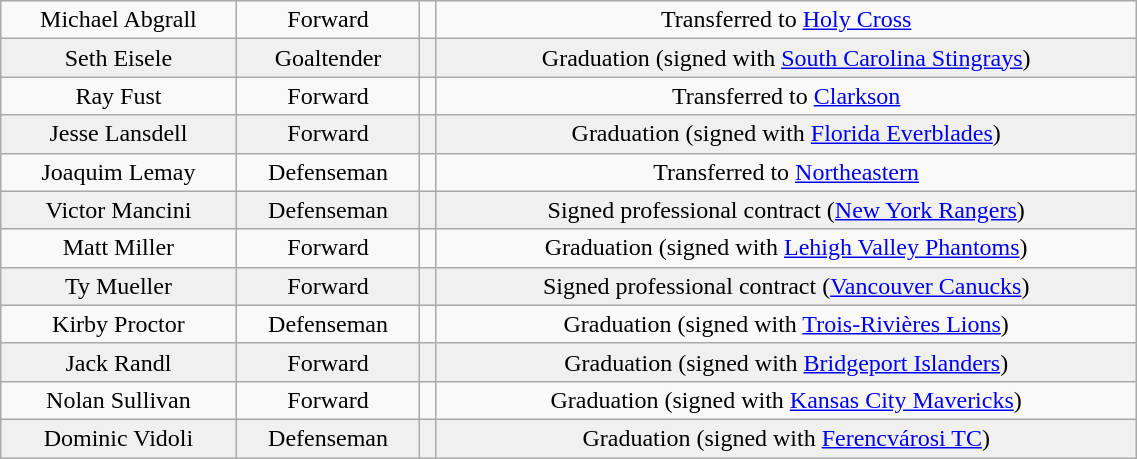<table class="wikitable" width="60%">
<tr align="center" bgcolor="">
<td>Michael Abgrall</td>
<td>Forward</td>
<td></td>
<td>Transferred to <a href='#'>Holy Cross</a></td>
</tr>
<tr align="center" bgcolor="f0f0f0">
<td>Seth Eisele</td>
<td>Goaltender</td>
<td></td>
<td>Graduation (signed with <a href='#'>South Carolina Stingrays</a>)</td>
</tr>
<tr align="center" bgcolor="">
<td>Ray Fust</td>
<td>Forward</td>
<td></td>
<td>Transferred to <a href='#'>Clarkson</a></td>
</tr>
<tr align="center" bgcolor="f0f0f0">
<td>Jesse Lansdell</td>
<td>Forward</td>
<td></td>
<td>Graduation (signed with <a href='#'>Florida Everblades</a>)</td>
</tr>
<tr align="center" bgcolor="">
<td>Joaquim Lemay</td>
<td>Defenseman</td>
<td></td>
<td>Transferred to <a href='#'>Northeastern</a></td>
</tr>
<tr align="center" bgcolor="f0f0f0">
<td>Victor Mancini</td>
<td>Defenseman</td>
<td></td>
<td>Signed professional contract (<a href='#'>New York Rangers</a>)</td>
</tr>
<tr align="center" bgcolor="">
<td>Matt Miller</td>
<td>Forward</td>
<td></td>
<td>Graduation (signed with <a href='#'>Lehigh Valley Phantoms</a>)</td>
</tr>
<tr align="center" bgcolor="f0f0f0">
<td>Ty Mueller</td>
<td>Forward</td>
<td></td>
<td>Signed professional contract (<a href='#'>Vancouver Canucks</a>)</td>
</tr>
<tr align="center" bgcolor="">
<td>Kirby Proctor</td>
<td>Defenseman</td>
<td></td>
<td>Graduation (signed with <a href='#'>Trois-Rivières Lions</a>)</td>
</tr>
<tr align="center" bgcolor="f0f0f0">
<td>Jack Randl</td>
<td>Forward</td>
<td></td>
<td>Graduation (signed with <a href='#'>Bridgeport Islanders</a>)</td>
</tr>
<tr align="center" bgcolor="">
<td>Nolan Sullivan</td>
<td>Forward</td>
<td></td>
<td>Graduation (signed with <a href='#'>Kansas City Mavericks</a>)</td>
</tr>
<tr align="center" bgcolor="f0f0f0">
<td>Dominic Vidoli</td>
<td>Defenseman</td>
<td></td>
<td>Graduation (signed with <a href='#'>Ferencvárosi TC</a>)</td>
</tr>
</table>
